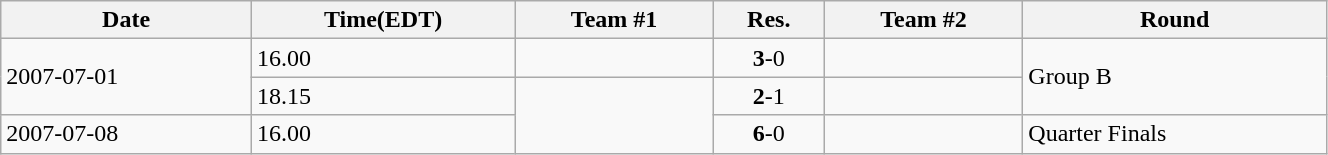<table class="wikitable" style="text-align: left;" width="70%">
<tr>
<th>Date</th>
<th>Time(EDT)</th>
<th>Team #1</th>
<th>Res.</th>
<th>Team #2</th>
<th>Round</th>
</tr>
<tr>
<td rowspan="2">2007-07-01</td>
<td>16.00</td>
<td><strong></strong></td>
<td style="text-align:center;"><strong>3</strong>-0</td>
<td></td>
<td rowspan="2">Group B</td>
</tr>
<tr>
<td>18.15</td>
<td rowspan="2"><strong></strong></td>
<td style="text-align:center;"><strong>2</strong>-1</td>
<td></td>
</tr>
<tr>
<td>2007-07-08</td>
<td>16.00</td>
<td style="text-align:center;"><strong>6</strong>-0</td>
<td></td>
<td>Quarter Finals</td>
</tr>
</table>
